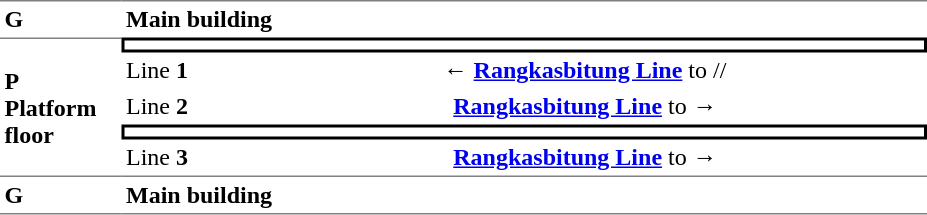<table cellpadding="3" cellspacing="0">
<tr>
<td colspan="3"> </td>
</tr>
<tr>
<td style="border-top:solid 1px gray;"><strong>G</strong></td>
<td colspan="2" style="border-top:solid 1px gray;"><strong>Main building</strong></td>
</tr>
<tr>
<td rowspan="5" width="75" style="border-top:solid 1px gray; border-bottom:solid 1px gray"><strong>P</strong><br><strong>Platform floor</strong></td>
<td colspan="2" style="border-top:solid 2px black;border-right:solid 2px black;border-left:solid 2px black;border-bottom:solid 2px black;text-align:center;"></td>
</tr>
<tr>
<td width="50">Line <strong>1</strong></td>
<td width="450" style="text-align:center">←   <strong><a href='#'>Rangkasbitung Line</a></strong> to //</td>
</tr>
<tr>
<td>Line <strong>2</strong></td>
<td style="text-align:center"> <strong><a href='#'>Rangkasbitung Line</a></strong> to   →</td>
</tr>
<tr>
<td colspan="2" style="border-top:solid 2px black;border-right:solid 2px black;border-left:solid 2px black;border-bottom:solid 2px black;text-align:center;"></td>
</tr>
<tr>
<td width="75" style="border-bottom:solid 1px gray">Line <strong>3</strong></td>
<td style="text-align:center; border-bottom:solid 1px gray"> <strong><a href='#'>Rangkasbitung Line</a></strong> to   →</td>
</tr>
<tr>
<td width="75" style="border-bottom:solid 1px gray"><strong>G</strong></td>
<td colspan="2" style="border-bottom:solid 1px gray"><strong>Main building</strong></td>
</tr>
</table>
